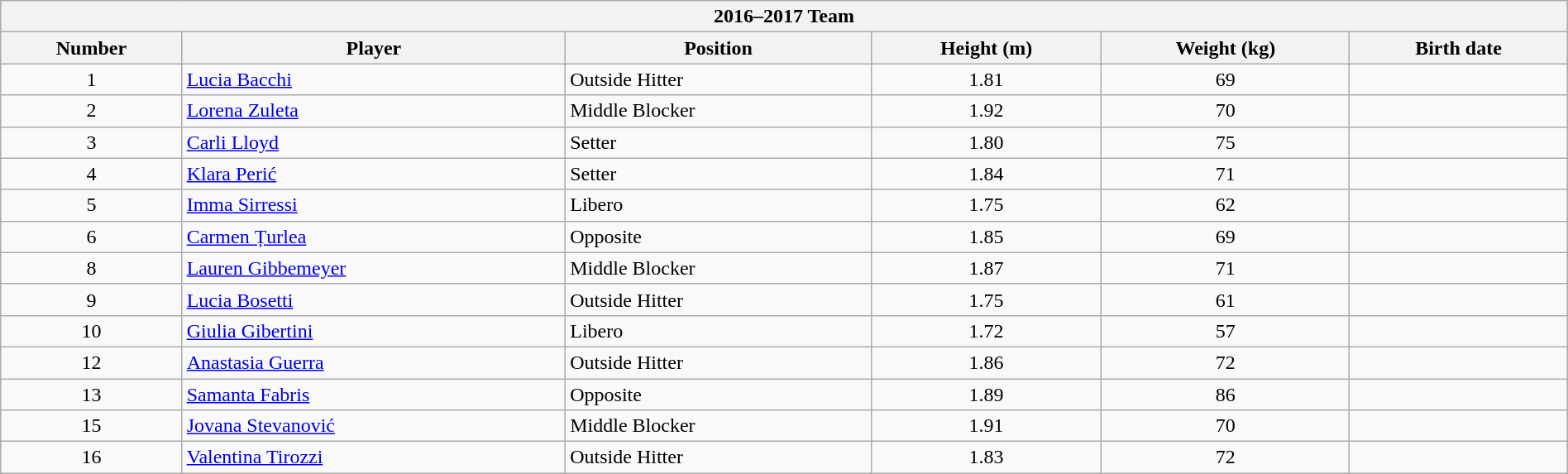<table class="wikitable" style="width:100%;">
<tr>
<th colspan=6><strong>2016–2017 Team</strong></th>
</tr>
<tr>
<th>Number</th>
<th>Player</th>
<th>Position</th>
<th>Height (m)</th>
<th>Weight (kg)</th>
<th>Birth date</th>
</tr>
<tr>
<td align=center>1</td>
<td> <a href='#'>Lucia Bacchi</a></td>
<td>Outside Hitter</td>
<td align=center>1.81</td>
<td align=center>69</td>
<td></td>
</tr>
<tr>
<td align=center>2</td>
<td> <a href='#'>Lorena Zuleta</a></td>
<td>Middle Blocker</td>
<td align=center>1.92</td>
<td align=center>70</td>
<td></td>
</tr>
<tr>
<td align=center>3</td>
<td> <a href='#'>Carli Lloyd</a></td>
<td>Setter</td>
<td align=center>1.80</td>
<td align=center>75</td>
<td></td>
</tr>
<tr>
<td align=center>4</td>
<td> <a href='#'>Klara Perić</a></td>
<td>Setter</td>
<td align=center>1.84</td>
<td align=center>71</td>
<td></td>
</tr>
<tr>
<td align=center>5</td>
<td> <a href='#'>Imma Sirressi</a></td>
<td>Libero</td>
<td align=center>1.75</td>
<td align=center>62</td>
<td></td>
</tr>
<tr>
<td align=center>6</td>
<td> <a href='#'>Carmen Țurlea</a></td>
<td>Opposite</td>
<td align=center>1.85</td>
<td align=center>69</td>
<td></td>
</tr>
<tr>
<td align=center>8</td>
<td> <a href='#'>Lauren Gibbemeyer</a></td>
<td>Middle Blocker</td>
<td align=center>1.87</td>
<td align=center>71</td>
<td></td>
</tr>
<tr>
<td align=center>9</td>
<td> <a href='#'>Lucia Bosetti</a></td>
<td>Outside Hitter</td>
<td align=center>1.75</td>
<td align=center>61</td>
<td></td>
</tr>
<tr>
<td align=center>10</td>
<td> <a href='#'>Giulia Gibertini</a></td>
<td>Libero</td>
<td align=center>1.72</td>
<td align=center>57</td>
<td></td>
</tr>
<tr>
<td align=center>12</td>
<td> <a href='#'>Anastasia Guerra</a></td>
<td>Outside Hitter</td>
<td align=center>1.86</td>
<td align=center>72</td>
<td></td>
</tr>
<tr>
<td align=center>13</td>
<td> <a href='#'>Samanta Fabris</a></td>
<td>Opposite</td>
<td align=center>1.89</td>
<td align=center>86</td>
<td></td>
</tr>
<tr>
<td align=center>15</td>
<td> <a href='#'>Jovana Stevanović</a></td>
<td>Middle Blocker</td>
<td align=center>1.91</td>
<td align=center>70</td>
<td></td>
</tr>
<tr>
<td align=center>16</td>
<td> <a href='#'>Valentina Tirozzi</a></td>
<td>Outside Hitter</td>
<td align=center>1.83</td>
<td align=center>72</td>
<td></td>
</tr>
</table>
